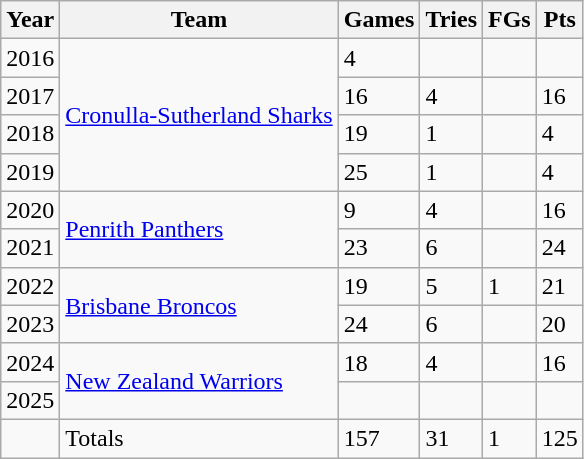<table class="wikitable">
<tr>
<th>Year</th>
<th>Team</th>
<th>Games</th>
<th>Tries</th>
<th>FGs</th>
<th>Pts</th>
</tr>
<tr>
<td>2016</td>
<td rowspan="4"> <a href='#'>Cronulla-Sutherland Sharks</a></td>
<td>4</td>
<td></td>
<td></td>
<td></td>
</tr>
<tr>
<td>2017</td>
<td>16</td>
<td>4</td>
<td></td>
<td>16</td>
</tr>
<tr>
<td>2018</td>
<td>19</td>
<td>1</td>
<td></td>
<td>4</td>
</tr>
<tr>
<td>2019</td>
<td>25</td>
<td>1</td>
<td></td>
<td>4</td>
</tr>
<tr>
<td>2020</td>
<td rowspan="2"> <a href='#'>Penrith Panthers</a></td>
<td>9</td>
<td>4</td>
<td></td>
<td>16</td>
</tr>
<tr>
<td>2021</td>
<td>23</td>
<td>6</td>
<td></td>
<td>24</td>
</tr>
<tr>
<td>2022</td>
<td rowspan="2"> <a href='#'>Brisbane Broncos</a></td>
<td>19</td>
<td>5</td>
<td>1</td>
<td>21</td>
</tr>
<tr>
<td>2023</td>
<td>24</td>
<td>6</td>
<td></td>
<td>20</td>
</tr>
<tr>
<td>2024</td>
<td rowspan="2"> <a href='#'>New Zealand Warriors</a></td>
<td>18</td>
<td>4</td>
<td></td>
<td>16</td>
</tr>
<tr>
<td>2025</td>
<td></td>
<td></td>
<td></td>
<td></td>
</tr>
<tr>
<td></td>
<td>Totals</td>
<td>157</td>
<td>31</td>
<td>1</td>
<td>125</td>
</tr>
</table>
